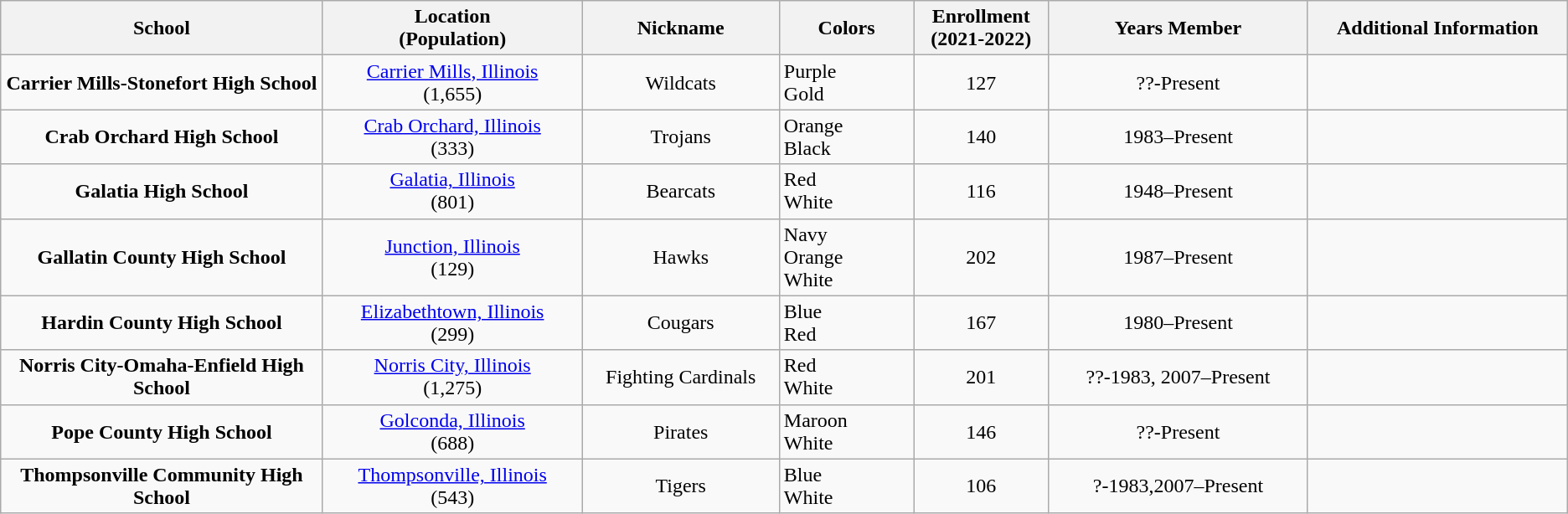<table class="wikitable" border="1" style="text-align:center;">
<tr>
<th width="250"><strong>School</strong></th>
<th width="200"><strong>Location<br>(Population)</strong></th>
<th width="150"><strong>Nickname</strong></th>
<th width="100"><strong>Colors</strong></th>
<th width="100"><strong>Enrollment<br>(2021-2022)</strong></th>
<th width="200"><strong>Years Member</strong></th>
<th width="200"><strong>Additional Information</strong></th>
</tr>
<tr>
<td><strong>Carrier Mills-Stonefort High School</strong></td>
<td><a href='#'>Carrier Mills, Illinois</a><br>(1,655)</td>
<td>Wildcats</td>
<td align="left"> Purple<br> Gold</td>
<td>127</td>
<td>??-Present</td>
<td></td>
</tr>
<tr>
<td><strong>Crab Orchard High School</strong></td>
<td><a href='#'>Crab Orchard, Illinois</a><br>(333)</td>
<td>Trojans</td>
<td align="left">               Orange            <br> Black</td>
<td>140</td>
<td>1983–Present</td>
<td></td>
</tr>
<tr>
<td><strong>Galatia High School</strong></td>
<td><a href='#'>Galatia, Illinois</a><br>(801)</td>
<td>Bearcats</td>
<td align="left"> Red<br> White</td>
<td>116</td>
<td>1948–Present</td>
<td></td>
</tr>
<tr>
<td><strong>Gallatin County High School</strong></td>
<td><a href='#'>Junction, Illinois</a><br>(129)</td>
<td>Hawks</td>
<td align="left"> Navy<br> Orange<br> White</td>
<td>202</td>
<td>1987–Present</td>
<td></td>
</tr>
<tr>
<td><strong>Hardin County High School</strong></td>
<td><a href='#'>Elizabethtown, Illinois</a><br>(299)</td>
<td>Cougars</td>
<td align="left"> Blue<br> Red</td>
<td>167</td>
<td>1980–Present</td>
<td></td>
</tr>
<tr>
<td><strong>Norris City-Omaha-Enfield High School</strong></td>
<td><a href='#'>Norris City, Illinois</a><br>(1,275)</td>
<td>Fighting Cardinals</td>
<td align="left"> Red<br> White</td>
<td>201</td>
<td>??-1983, 2007–Present</td>
<td></td>
</tr>
<tr>
<td><strong>Pope County High School</strong></td>
<td><a href='#'>Golconda, Illinois</a><br>(688)</td>
<td>Pirates</td>
<td align="left"> Maroon<br> White</td>
<td>146</td>
<td>??-Present</td>
<td></td>
</tr>
<tr>
<td><strong>Thompsonville Community High School</strong></td>
<td><a href='#'>Thompsonville, Illinois</a><br>(543)</td>
<td>Tigers</td>
<td align="left"> Blue<br> White</td>
<td>106</td>
<td>?-1983,2007–Present</td>
<td></td>
</tr>
</table>
